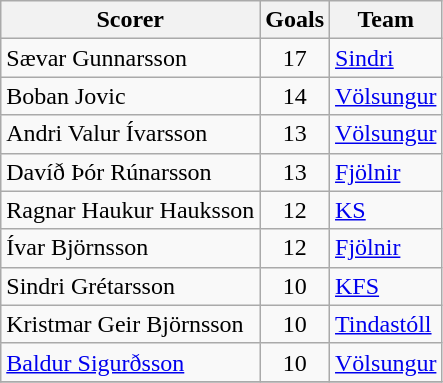<table class="wikitable">
<tr>
<th>Scorer</th>
<th>Goals</th>
<th>Team</th>
</tr>
<tr>
<td> Sævar Gunnarsson</td>
<td align=center>17</td>
<td><a href='#'>Sindri</a></td>
</tr>
<tr>
<td> Boban Jovic</td>
<td align=center>14</td>
<td><a href='#'>Völsungur</a></td>
</tr>
<tr>
<td> Andri Valur Ívarsson</td>
<td align=center>13</td>
<td><a href='#'>Völsungur</a></td>
</tr>
<tr>
<td> Davíð Þór Rúnarsson</td>
<td align=center>13</td>
<td><a href='#'>Fjölnir</a></td>
</tr>
<tr>
<td> Ragnar Haukur Hauksson</td>
<td align=center>12</td>
<td><a href='#'>KS</a></td>
</tr>
<tr>
<td> Ívar Björnsson</td>
<td align=center>12</td>
<td><a href='#'>Fjölnir</a></td>
</tr>
<tr>
<td> Sindri Grétarsson</td>
<td align=center>10</td>
<td><a href='#'>KFS</a></td>
</tr>
<tr>
<td> Kristmar Geir Björnsson</td>
<td align=center>10</td>
<td><a href='#'>Tindastóll</a></td>
</tr>
<tr>
<td> <a href='#'>Baldur Sigurðsson</a></td>
<td align=center>10</td>
<td><a href='#'>Völsungur</a></td>
</tr>
<tr>
</tr>
</table>
